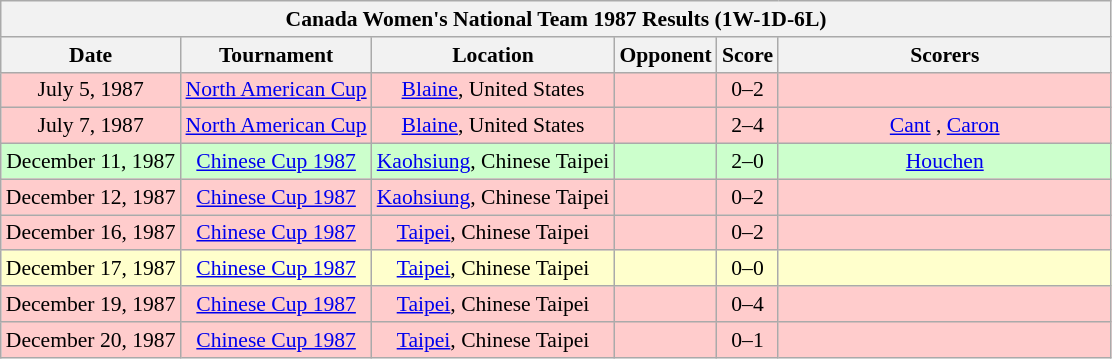<table class="wikitable collapsible collapsed" style="font-size:90%">
<tr>
<th colspan="6"><strong>Canada Women's National Team 1987 Results (1W-1D-6L)</strong></th>
</tr>
<tr>
<th>Date</th>
<th>Tournament</th>
<th>Location</th>
<th>Opponent</th>
<th>Score</th>
<th width=30%>Scorers</th>
</tr>
<tr style="background:#fcc;">
<td style="text-align: center;">July 5, 1987</td>
<td style="text-align: center;"><a href='#'>North American Cup</a></td>
<td style="text-align: center;"><a href='#'>Blaine</a>, United States</td>
<td></td>
<td style="text-align: center;">0–2</td>
<td style="text-align: center;"></td>
</tr>
<tr style="background:#fcc;">
<td style="text-align: center;">July 7, 1987</td>
<td style="text-align: center;"><a href='#'>North American Cup</a></td>
<td style="text-align: center;"><a href='#'>Blaine</a>, United States</td>
<td></td>
<td style="text-align: center;">2–4</td>
<td style="text-align: center;"><a href='#'>Cant</a> , <a href='#'>Caron</a> </td>
</tr>
<tr style="background:#cfc;">
<td style="text-align: center;">December 11, 1987</td>
<td style="text-align: center;"><a href='#'>Chinese Cup 1987</a></td>
<td style="text-align: center;"><a href='#'>Kaohsiung</a>, Chinese Taipei</td>
<td></td>
<td style="text-align: center;">2–0</td>
<td style="text-align: center;"><a href='#'>Houchen</a> </td>
</tr>
<tr style="background:#ffcccc;">
<td style="text-align: center;">December 12, 1987</td>
<td style="text-align: center;"><a href='#'>Chinese Cup 1987</a></td>
<td style="text-align: center;"><a href='#'>Kaohsiung</a>, Chinese Taipei</td>
<td></td>
<td style="text-align: center;">0–2</td>
<td style="text-align: center;"></td>
</tr>
<tr style="background:#fcc;">
<td style="text-align: center;">December 16, 1987</td>
<td style="text-align: center;"><a href='#'>Chinese Cup 1987</a></td>
<td style="text-align: center;"><a href='#'>Taipei</a>, Chinese Taipei</td>
<td></td>
<td style="text-align: center;">0–2</td>
<td style="text-align: center;"></td>
</tr>
<tr style="background:#ffc;">
<td style="text-align: center;">December 17, 1987</td>
<td style="text-align: center;"><a href='#'>Chinese Cup 1987</a></td>
<td style="text-align: center;"><a href='#'>Taipei</a>, Chinese Taipei</td>
<td></td>
<td style="text-align: center;">0–0</td>
<td style="text-align: center;"></td>
</tr>
<tr style="background:#fcc;">
<td style="text-align: center;">December 19, 1987</td>
<td style="text-align: center;"><a href='#'>Chinese Cup 1987</a></td>
<td style="text-align: center;"><a href='#'>Taipei</a>, Chinese Taipei</td>
<td></td>
<td style="text-align: center;">0–4</td>
<td style="text-align: center;"></td>
</tr>
<tr style="background:#fcc;">
<td style="text-align: center;">December 20, 1987</td>
<td style="text-align: center;"><a href='#'>Chinese Cup 1987</a></td>
<td style="text-align: center;"><a href='#'>Taipei</a>, Chinese Taipei</td>
<td></td>
<td style="text-align: center;">0–1</td>
<td style="text-align: center;"></td>
</tr>
</table>
